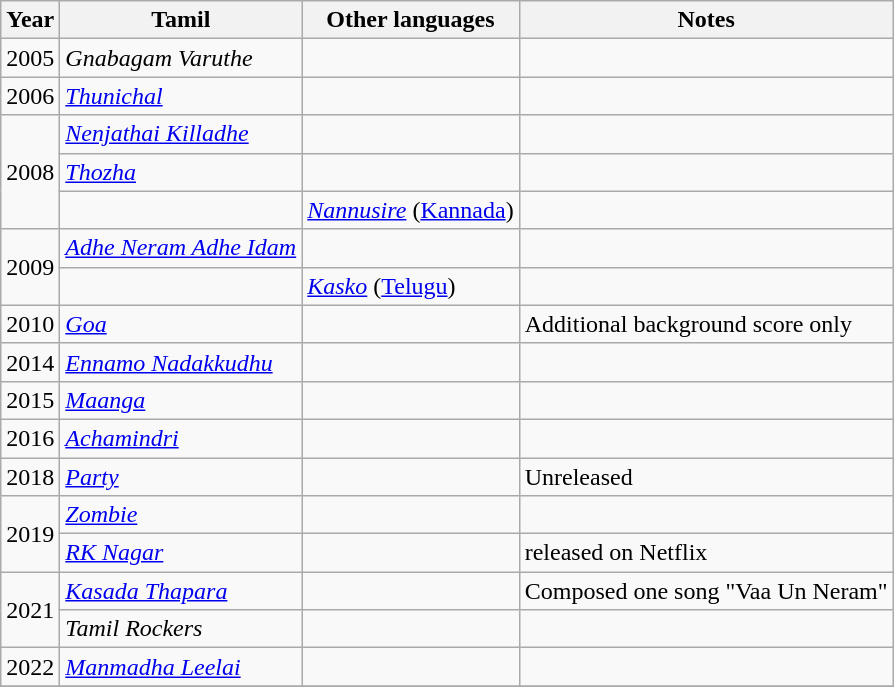<table class="wikitable sortable">
<tr>
<th>Year</th>
<th>Tamil</th>
<th>Other languages</th>
<th>Notes</th>
</tr>
<tr>
<td>2005</td>
<td><em>Gnabagam Varuthe</em></td>
<td></td>
<td></td>
</tr>
<tr>
<td>2006</td>
<td><em><a href='#'>Thunichal</a></em></td>
<td></td>
<td></td>
</tr>
<tr>
<td rowspan="3">2008</td>
<td><em><a href='#'>Nenjathai Killadhe</a></em></td>
<td></td>
<td></td>
</tr>
<tr>
<td><em><a href='#'>Thozha</a></em></td>
<td></td>
<td></td>
</tr>
<tr>
<td></td>
<td><em><a href='#'>Nannusire</a></em> (<a href='#'>Kannada</a>)</td>
<td></td>
</tr>
<tr>
<td rowspan="2">2009</td>
<td><em><a href='#'>Adhe Neram Adhe Idam</a></em></td>
<td></td>
<td></td>
</tr>
<tr>
<td></td>
<td><em><a href='#'>Kasko</a></em> (<a href='#'>Telugu</a>)</td>
<td></td>
</tr>
<tr>
<td rowspan="1">2010</td>
<td><em><a href='#'>Goa</a></em></td>
<td></td>
<td>Additional background score only</td>
</tr>
<tr>
<td rowspan="1">2014</td>
<td><em><a href='#'>Ennamo Nadakkudhu</a></em></td>
<td></td>
<td></td>
</tr>
<tr>
<td rowspan="1">2015</td>
<td><em><a href='#'>Maanga</a></em></td>
<td></td>
<td></td>
</tr>
<tr>
<td rowspan="1">2016</td>
<td><em><a href='#'>Achamindri</a></em></td>
<td></td>
<td></td>
</tr>
<tr>
<td rowspan="1">2018</td>
<td><em><a href='#'>Party</a></em></td>
<td></td>
<td>Unreleased</td>
</tr>
<tr>
<td rowspan="2">2019</td>
<td><em><a href='#'>Zombie</a></em></td>
<td></td>
<td></td>
</tr>
<tr>
<td><em><a href='#'>RK Nagar</a></em></td>
<td></td>
<td>released on Netflix</td>
</tr>
<tr>
<td rowspan="2">2021</td>
<td><em><a href='#'>Kasada Thapara</a></em></td>
<td></td>
<td>Composed one song "Vaa Un Neram"</td>
</tr>
<tr>
<td><em>Tamil Rockers</em></td>
<td></td>
<td></td>
</tr>
<tr>
<td>2022</td>
<td><em><a href='#'>Manmadha Leelai</a></em></td>
<td></td>
<td></td>
</tr>
<tr>
</tr>
</table>
